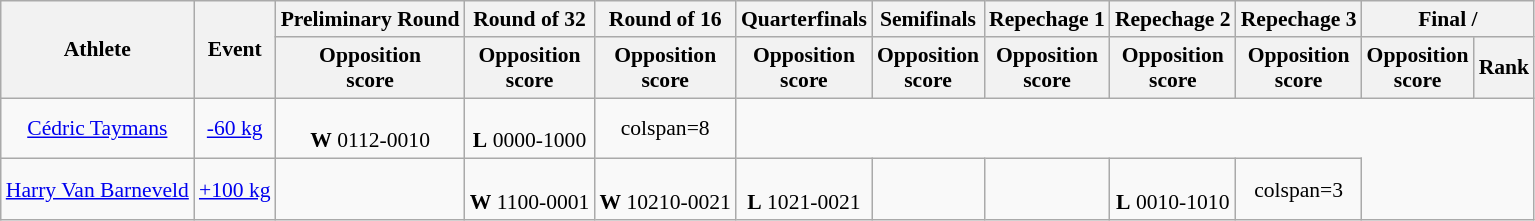<table class=wikitable style="font-size:90%">
<tr>
<th rowspan=2>Athlete</th>
<th rowspan=2>Event</th>
<th>Preliminary Round</th>
<th>Round of 32</th>
<th>Round of 16</th>
<th>Quarterfinals</th>
<th>Semifinals</th>
<th>Repechage 1</th>
<th>Repechage 2</th>
<th>Repechage 3</th>
<th colspan=2>Final / </th>
</tr>
<tr>
<th>Opposition<br> score</th>
<th>Opposition<br> score</th>
<th>Opposition<br> score</th>
<th>Opposition<br> score</th>
<th>Opposition<br> score</th>
<th>Opposition<br> score</th>
<th>Opposition<br> score</th>
<th>Opposition<br> score</th>
<th>Opposition<br> score</th>
<th>Rank</th>
</tr>
<tr align=center>
<td><a href='#'>Cédric Taymans</a></td>
<td><a href='#'>-60 kg</a></td>
<td> <br> <strong>W</strong> 0112-0010</td>
<td> <br> <strong>L</strong> 0000-1000</td>
<td>colspan=8 </td>
</tr>
<tr align=center>
<td><a href='#'>Harry Van Barneveld</a></td>
<td><a href='#'>+100 kg</a></td>
<td></td>
<td> <br> <strong>W</strong> 1100-0001</td>
<td> <br> <strong>W</strong> 10210-0021</td>
<td> <br> <strong>L</strong> 1021-0021</td>
<td></td>
<td></td>
<td> <br> <strong>L</strong> 0010-1010</td>
<td>colspan=3 </td>
</tr>
</table>
